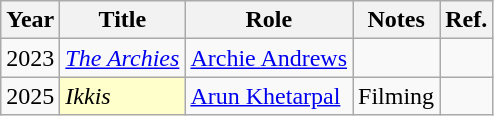<table class="wikitable sortable">
<tr>
<th scope="col">Year</th>
<th scope="col">Title</th>
<th scope="col">Role</th>
<th class="unsortable" scope="col">Notes</th>
<th class="unsortable" scope="col">Ref.</th>
</tr>
<tr>
<td>2023</td>
<td><em><a href='#'>The Archies</a></em></td>
<td><a href='#'>Archie Andrews</a></td>
<td></td>
<td></td>
</tr>
<tr>
<td>2025</td>
<td scope="row" style="background:#FFFFCC;"><em>Ikkis</em> </td>
<td><a href='#'>Arun Khetarpal</a></td>
<td>Filming</td>
<td></td>
</tr>
</table>
